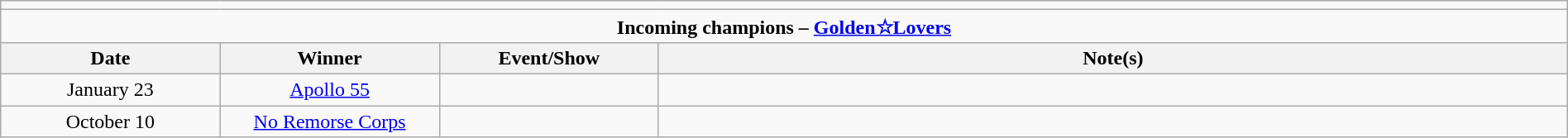<table class="wikitable" style="text-align:center; width:100%;">
<tr>
<td colspan="5"></td>
</tr>
<tr>
<td colspan="5"><strong>Incoming champions – <a href='#'>Golden☆Lovers</a> </strong></td>
</tr>
<tr>
<th width=14%>Date</th>
<th width=14%>Winner</th>
<th width=14%>Event/Show</th>
<th width=58%>Note(s)</th>
</tr>
<tr>
<td>January 23</td>
<td><a href='#'>Apollo 55</a><br></td>
<td></td>
<td align=left></td>
</tr>
<tr>
<td>October 10</td>
<td><a href='#'>No Remorse Corps</a><br></td>
<td></td>
<td align=left></td>
</tr>
</table>
